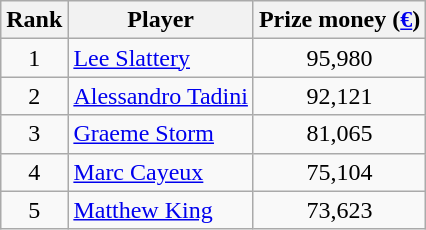<table class="wikitable">
<tr>
<th>Rank</th>
<th>Player</th>
<th>Prize money (<a href='#'>€</a>)</th>
</tr>
<tr>
<td align=center>1</td>
<td> <a href='#'>Lee Slattery</a></td>
<td align=center>95,980</td>
</tr>
<tr>
<td align=center>2</td>
<td> <a href='#'>Alessandro Tadini</a></td>
<td align=center>92,121</td>
</tr>
<tr>
<td align=center>3</td>
<td> <a href='#'>Graeme Storm</a></td>
<td align=center>81,065</td>
</tr>
<tr>
<td align=center>4</td>
<td> <a href='#'>Marc Cayeux</a></td>
<td align=center>75,104</td>
</tr>
<tr>
<td align=center>5</td>
<td> <a href='#'>Matthew King</a></td>
<td align=center>73,623</td>
</tr>
</table>
